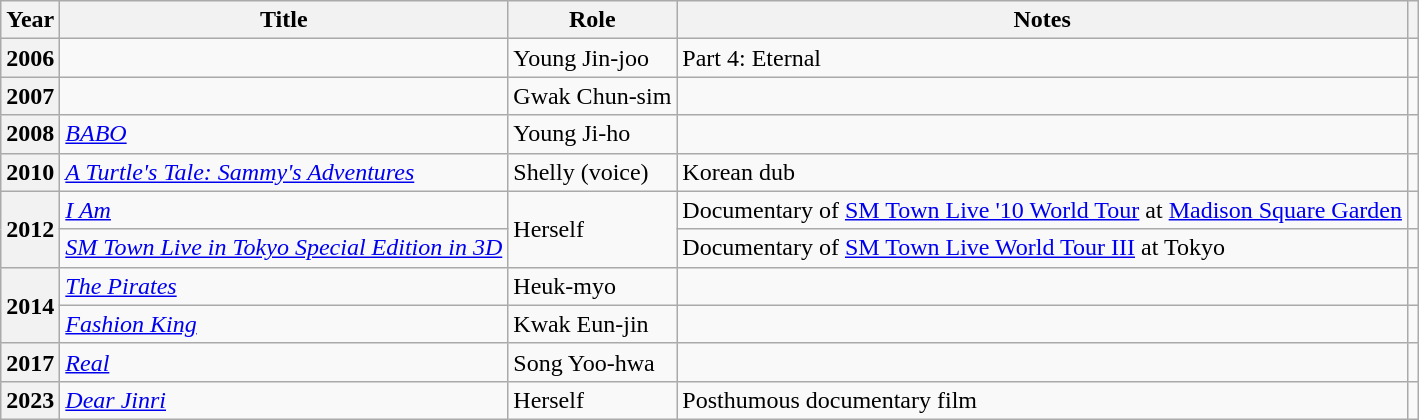<table class="wikitable plainrowheaders sortable">
<tr>
<th scope="col">Year</th>
<th scope="col">Title</th>
<th scope="col">Role</th>
<th scope="col">Notes</th>
<th scope="col" class="unsortable"></th>
</tr>
<tr>
<th scope="row">2006</th>
<td><em></em></td>
<td>Young Jin-joo</td>
<td>Part 4: Eternal</td>
<td style="text-align:center"></td>
</tr>
<tr>
<th scope="row">2007</th>
<td><em></em></td>
<td>Gwak Chun-sim</td>
<td></td>
<td style="text-align:center"></td>
</tr>
<tr>
<th scope="row">2008</th>
<td><em><a href='#'>BABO</a></em></td>
<td>Young Ji-ho</td>
<td></td>
<td style="text-align:center"></td>
</tr>
<tr>
<th scope="row">2010</th>
<td><em><a href='#'>A Turtle's Tale: Sammy's Adventures</a></em></td>
<td>Shelly (voice)</td>
<td>Korean dub</td>
<td style="text-align:center"></td>
</tr>
<tr>
<th scope="row" rowspan="2">2012</th>
<td><em><a href='#'>I Am</a></em></td>
<td rowspan="2">Herself</td>
<td>Documentary of <a href='#'>SM Town Live '10 World Tour</a> at <a href='#'>Madison Square Garden</a></td>
<td style="text-align:center"></td>
</tr>
<tr>
<td><em><a href='#'>SM Town Live in Tokyo Special Edition in 3D</a></em></td>
<td>Documentary of <a href='#'>SM Town Live World Tour III</a> at Tokyo</td>
<td style="text-align:center"></td>
</tr>
<tr>
<th scope="row" rowspan="2">2014</th>
<td><em><a href='#'>The Pirates</a></em></td>
<td>Heuk-myo</td>
<td></td>
<td style="text-align:center"></td>
</tr>
<tr>
<td><em><a href='#'>Fashion King</a></em></td>
<td>Kwak Eun-jin</td>
<td></td>
<td style="text-align:center"></td>
</tr>
<tr>
<th scope="row">2017</th>
<td><em><a href='#'>Real</a></em></td>
<td>Song Yoo-hwa</td>
<td></td>
<td style="text-align:center"></td>
</tr>
<tr>
<th scope="row">2023</th>
<td><em><a href='#'>Dear Jinri</a></em></td>
<td>Herself</td>
<td>Posthumous documentary film</td>
<td style="text-align:center"></td>
</tr>
</table>
